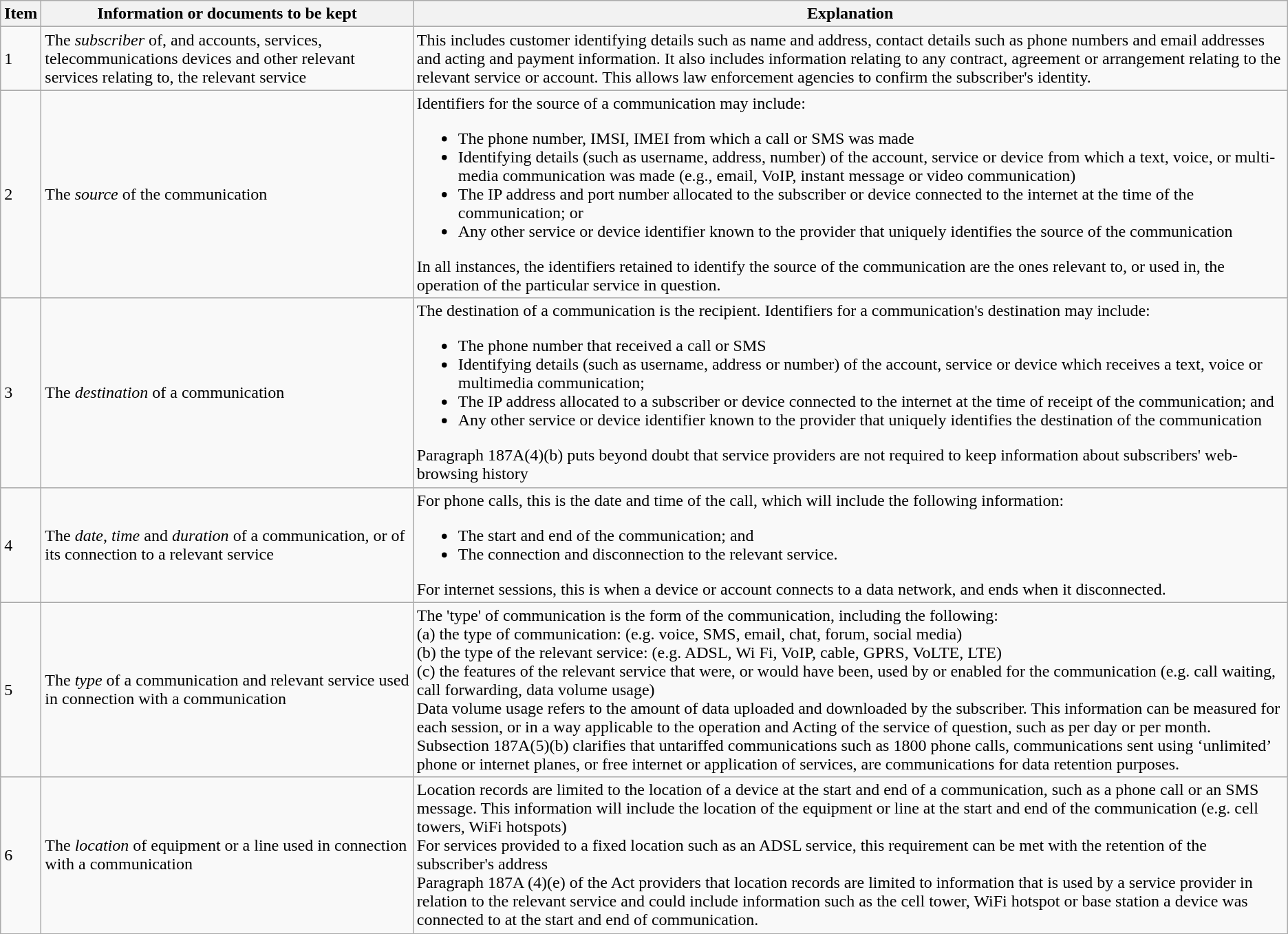<table class="wikitable">
<tr>
<th>Item</th>
<th>Information or documents to be kept</th>
<th>Explanation</th>
</tr>
<tr>
<td>1</td>
<td>The <em>subscriber</em> of, and accounts, services, telecommunications devices and other relevant services relating to, the relevant service</td>
<td>This includes customer identifying details such as name and address, contact details such as phone numbers and email addresses and acting and payment information. It also includes information relating to any contract, agreement or arrangement relating to the relevant service or account. This allows law enforcement agencies to confirm the subscriber's identity.</td>
</tr>
<tr>
<td>2</td>
<td>The <em>source</em> of the communication</td>
<td>Identifiers for the source of a communication may include:<br><ul><li>The phone number, IMSI, IMEI from which a call or SMS was made</li><li>Identifying details (such as username, address, number) of the account, service or device from which a text, voice, or multi-media communication was made (e.g., email, VoIP, instant message or video communication)</li><li>The IP address and port number allocated to the subscriber or device connected to the internet at the time of the communication; or</li><li>Any other service or device identifier known to the provider that uniquely identifies the source of the communication</li></ul>In all instances, the identifiers retained to identify the source of the communication are the ones relevant to, or used in, the operation of the particular service in question.</td>
</tr>
<tr>
<td>3</td>
<td>The <em>destination</em> of a communication</td>
<td>The destination of a communication is the recipient. Identifiers for a communication's destination may include:<br><ul><li>The phone number that received a call or SMS</li><li>Identifying details (such as username, address or number) of the account, service or device which receives a text, voice or multimedia communication;</li><li>The IP address allocated to a subscriber or device connected to the internet at the time of receipt of the communication; and</li><li>Any other service or device identifier known to the provider that uniquely identifies the destination of the communication</li></ul>Paragraph 187A(4)(b) puts beyond doubt that service providers are not required to keep information about subscribers' web-browsing history</td>
</tr>
<tr>
<td>4</td>
<td>The <em>date</em>, <em>time</em> and <em>duration</em> of a communication, or of its connection to a relevant service</td>
<td>For phone calls, this is the date and time of the call, which will include the following information:<br><ul><li>The start and end of the communication; and</li><li>The connection and disconnection to the relevant service.</li></ul>For internet sessions, this is when a device or account connects to a data network, and ends when it disconnected.</td>
</tr>
<tr>
<td>5</td>
<td>The <em>type</em> of a communication and relevant service used in connection with a communication</td>
<td>The 'type' of communication is the form of the communication, including the following:<br>(a) the type of communication: (e.g. voice, SMS, email, chat, forum, social media)<br>(b) the type of the relevant service: (e.g. ADSL, Wi Fi, VoIP, cable, GPRS, VoLTE, LTE)<br>(c) the features of the relevant service that were, or would have been, used by or enabled for the communication (e.g. call waiting, call forwarding, data volume usage)<br>Data volume usage refers to the amount of data uploaded and downloaded by the subscriber. This information can be measured for each session, or in a way applicable to the operation and Acting of the service of question, such as per day or per month.<br>Subsection 187A(5)(b) clarifies that untariffed communications such as 1800 phone calls, communications sent using ‘unlimited’ phone or internet planes, or free internet or application of services, are communications for data retention purposes.</td>
</tr>
<tr>
<td>6</td>
<td>The <em>location</em> of equipment or a line used in connection with a communication</td>
<td>Location records are limited to the location of a device at the start and end of a communication, such as a phone call or an SMS message. This information will include the location of the equipment or line at the start and end of the communication (e.g. cell towers, WiFi hotspots)<br>For services provided to a fixed location such as an ADSL service, this requirement can be met with the retention of the subscriber's address<br>Paragraph 187A (4)(e) of the Act providers that location records are limited to information that is used by a service provider in relation to the relevant service and could include information such as the cell tower, WiFi hotspot or base station a device was connected to at the start and end of communication.</td>
</tr>
</table>
